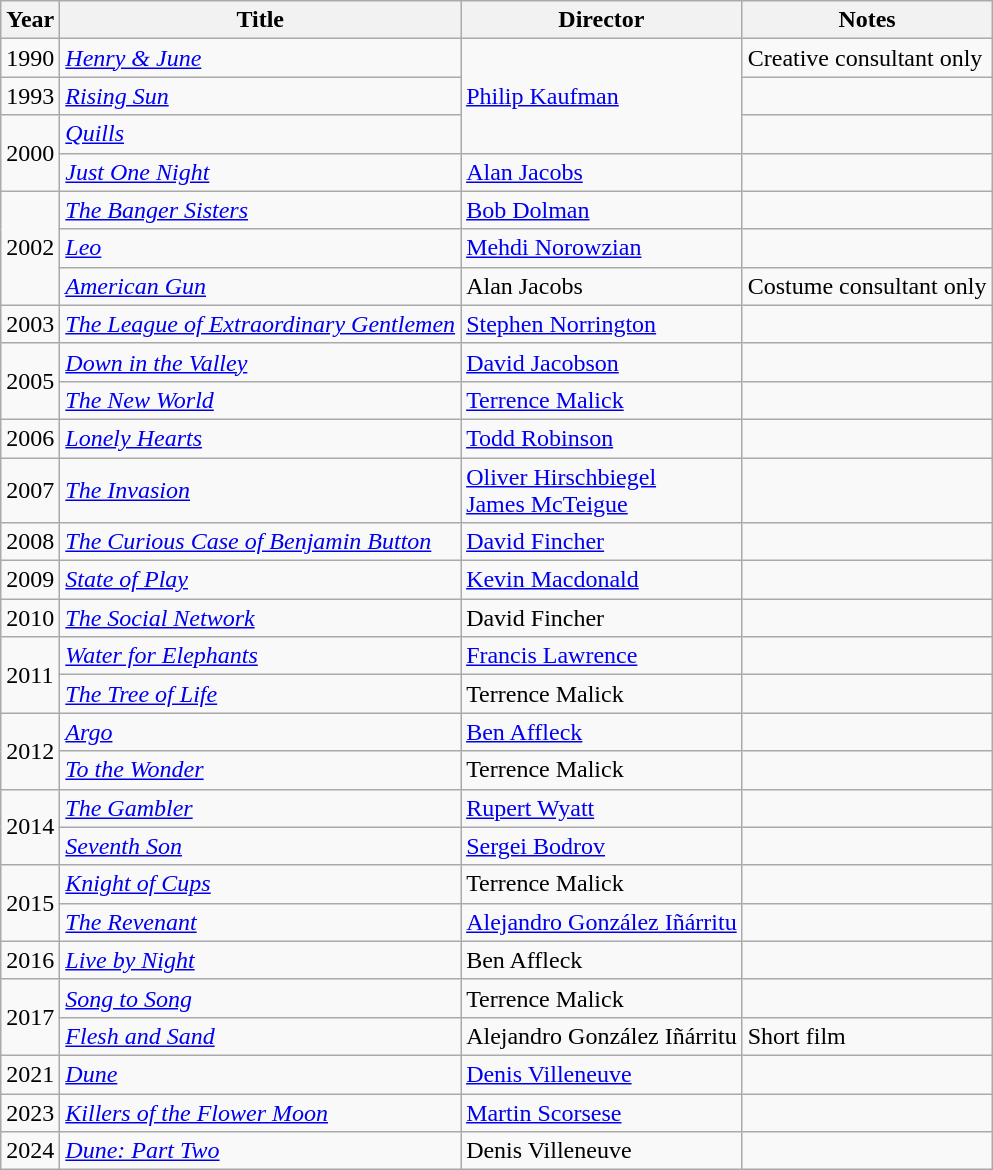<table class="wikitable sortable">
<tr>
<th>Year</th>
<th>Title</th>
<th>Director</th>
<th class="unsortable">Notes</th>
</tr>
<tr>
<td>1990</td>
<td><em><a href='#'>Henry & June</a></em></td>
<td rowspan="3"><a href='#'>Philip Kaufman</a></td>
<td>Creative consultant only</td>
</tr>
<tr>
<td>1993</td>
<td><em><a href='#'>Rising Sun</a></em></td>
<td></td>
</tr>
<tr>
<td rowspan="2">2000</td>
<td><em><a href='#'>Quills</a></em></td>
<td></td>
</tr>
<tr>
<td><em><a href='#'>Just One Night</a></em></td>
<td><a href='#'>Alan Jacobs</a></td>
<td></td>
</tr>
<tr>
<td rowspan="3">2002</td>
<td><em><a href='#'>The Banger Sisters</a></em></td>
<td><a href='#'>Bob Dolman</a></td>
<td></td>
</tr>
<tr>
<td><em><a href='#'>Leo</a></em></td>
<td><a href='#'>Mehdi Norowzian</a></td>
<td></td>
</tr>
<tr>
<td><em><a href='#'>American Gun</a></em></td>
<td>Alan Jacobs</td>
<td>Costume consultant only</td>
</tr>
<tr>
<td>2003</td>
<td><em><a href='#'>The League of Extraordinary Gentlemen</a></em></td>
<td><a href='#'>Stephen Norrington</a></td>
<td></td>
</tr>
<tr>
<td rowspan="2">2005</td>
<td><em><a href='#'>Down in the Valley</a></em></td>
<td><a href='#'>David Jacobson</a></td>
<td></td>
</tr>
<tr>
<td><em><a href='#'>The New World</a></em></td>
<td><a href='#'>Terrence Malick</a></td>
<td></td>
</tr>
<tr>
<td>2006</td>
<td><em><a href='#'>Lonely Hearts</a></em></td>
<td><a href='#'>Todd Robinson</a></td>
<td></td>
</tr>
<tr>
<td>2007</td>
<td><em><a href='#'>The Invasion</a></em></td>
<td><a href='#'>Oliver Hirschbiegel</a><br><a href='#'>James McTeigue</a></td>
<td></td>
</tr>
<tr>
<td>2008</td>
<td><em><a href='#'>The Curious Case of Benjamin Button</a></em></td>
<td><a href='#'>David Fincher</a></td>
<td></td>
</tr>
<tr>
<td>2009</td>
<td><em><a href='#'>State of Play</a></em></td>
<td><a href='#'>Kevin Macdonald</a></td>
<td></td>
</tr>
<tr>
<td>2010</td>
<td><em><a href='#'>The Social Network</a></em></td>
<td>David Fincher</td>
<td></td>
</tr>
<tr>
<td rowspan="2">2011</td>
<td><em><a href='#'>Water for Elephants</a></em></td>
<td><a href='#'>Francis Lawrence</a></td>
<td></td>
</tr>
<tr>
<td><em><a href='#'>The Tree of Life</a></em></td>
<td>Terrence Malick</td>
<td></td>
</tr>
<tr>
<td rowspan="2">2012</td>
<td><em><a href='#'>Argo</a></em></td>
<td><a href='#'>Ben Affleck</a></td>
<td></td>
</tr>
<tr>
<td><em><a href='#'>To the Wonder</a></em></td>
<td>Terrence Malick</td>
<td></td>
</tr>
<tr>
<td rowspan="2">2014</td>
<td><em><a href='#'>The Gambler</a></em></td>
<td><a href='#'>Rupert Wyatt</a></td>
<td></td>
</tr>
<tr>
<td><em><a href='#'>Seventh Son</a></em></td>
<td><a href='#'>Sergei Bodrov</a></td>
<td></td>
</tr>
<tr>
<td rowspan="2">2015</td>
<td><em><a href='#'>Knight of Cups</a></em></td>
<td>Terrence Malick</td>
<td></td>
</tr>
<tr>
<td><em><a href='#'>The Revenant</a></em></td>
<td><a href='#'>Alejandro González Iñárritu</a></td>
<td></td>
</tr>
<tr>
<td>2016</td>
<td><em><a href='#'>Live by Night</a></em></td>
<td>Ben Affleck</td>
<td></td>
</tr>
<tr>
<td rowspan="2">2017</td>
<td><em><a href='#'>Song to Song</a></em></td>
<td>Terrence Malick</td>
<td></td>
</tr>
<tr>
<td><em><a href='#'>Flesh and Sand</a></em></td>
<td>Alejandro González Iñárritu</td>
<td>Short film</td>
</tr>
<tr>
<td>2021</td>
<td><em><a href='#'>Dune</a></em></td>
<td><a href='#'>Denis Villeneuve</a></td>
<td></td>
</tr>
<tr>
<td>2023</td>
<td><em><a href='#'>Killers of the Flower Moon</a></em></td>
<td><a href='#'>Martin Scorsese</a></td>
<td></td>
</tr>
<tr>
<td>2024</td>
<td><em><a href='#'>Dune: Part Two</a></em></td>
<td>Denis Villeneuve</td>
<td></td>
</tr>
</table>
